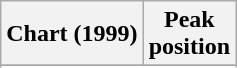<table class="wikitable sortable plainrowheaders" style="text-align:center">
<tr>
<th scope="col">Chart (1999)</th>
<th scope="col">Peak<br>position</th>
</tr>
<tr>
</tr>
<tr>
</tr>
<tr>
</tr>
</table>
